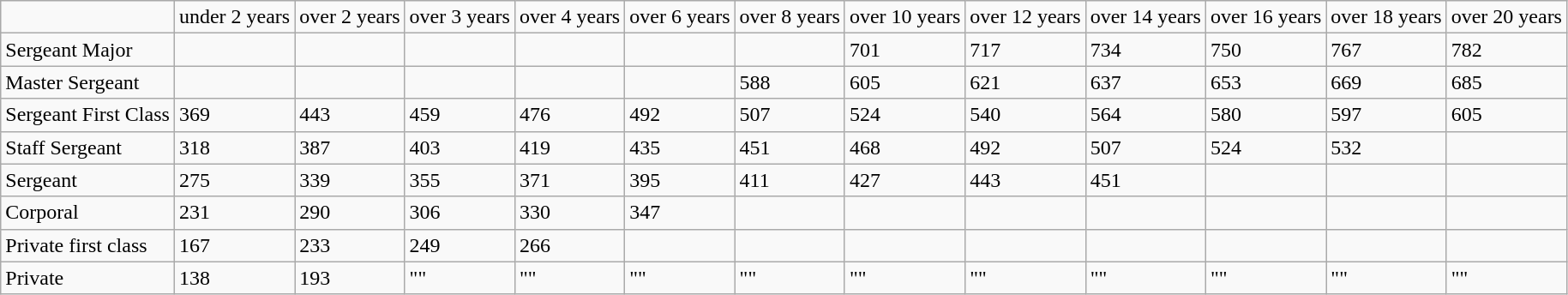<table class="wikitable mw-collapsible">
<tr>
<td></td>
<td>under 2 years</td>
<td>over 2 years</td>
<td>over 3 years</td>
<td>over 4 years</td>
<td>over 6 years</td>
<td>over 8 years</td>
<td>over 10 years</td>
<td>over 12 years</td>
<td>over 14 years</td>
<td>over 16 years</td>
<td>over 18 years</td>
<td>over 20 years</td>
</tr>
<tr>
<td>Sergeant Major</td>
<td></td>
<td></td>
<td></td>
<td></td>
<td></td>
<td></td>
<td>701</td>
<td>717</td>
<td>734</td>
<td>750</td>
<td>767</td>
<td>782</td>
</tr>
<tr>
<td>Master Sergeant</td>
<td></td>
<td></td>
<td></td>
<td></td>
<td></td>
<td>588</td>
<td>605</td>
<td>621</td>
<td>637</td>
<td>653</td>
<td>669</td>
<td>685</td>
</tr>
<tr>
<td>Sergeant First Class</td>
<td>369</td>
<td>443</td>
<td>459</td>
<td>476</td>
<td>492</td>
<td>507</td>
<td>524</td>
<td>540</td>
<td>564</td>
<td>580</td>
<td>597</td>
<td>605</td>
</tr>
<tr>
<td>Staff Sergeant</td>
<td>318</td>
<td>387</td>
<td>403</td>
<td>419</td>
<td>435</td>
<td>451</td>
<td>468</td>
<td>492</td>
<td>507</td>
<td>524</td>
<td>532</td>
<td></td>
</tr>
<tr>
<td>Sergeant</td>
<td>275</td>
<td>339</td>
<td>355</td>
<td>371</td>
<td>395</td>
<td>411</td>
<td>427</td>
<td>443</td>
<td>451</td>
<td></td>
<td></td>
<td></td>
</tr>
<tr>
<td>Corporal</td>
<td>231</td>
<td>290</td>
<td>306</td>
<td>330</td>
<td>347</td>
<td></td>
<td></td>
<td></td>
<td></td>
<td></td>
<td></td>
<td></td>
</tr>
<tr>
<td>Private first class</td>
<td>167</td>
<td>233</td>
<td>249</td>
<td>266</td>
<td></td>
<td></td>
<td></td>
<td></td>
<td></td>
<td></td>
<td></td>
<td></td>
</tr>
<tr>
<td>Private</td>
<td>138</td>
<td>193</td>
<td>""</td>
<td>""</td>
<td>""</td>
<td>""</td>
<td>""</td>
<td>""</td>
<td>""</td>
<td>""</td>
<td>""</td>
<td>""</td>
</tr>
</table>
